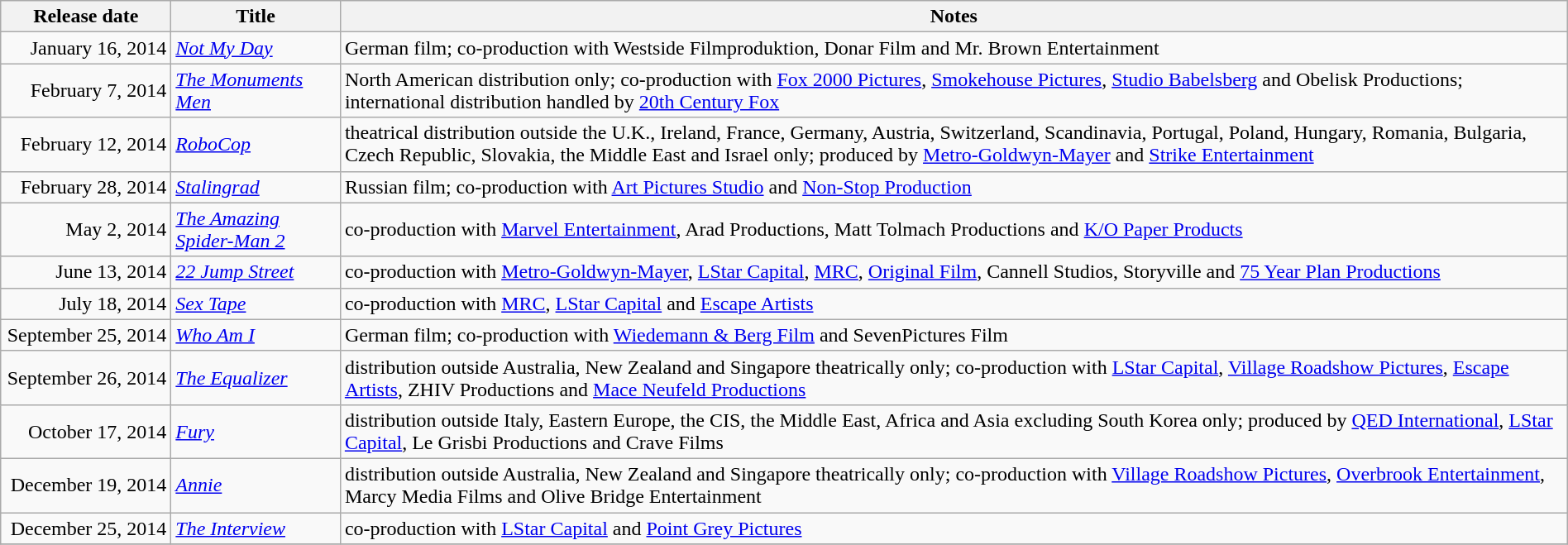<table class="wikitable sortable" style="width:100%;">
<tr>
<th scope="col" style="width:130px;">Release date</th>
<th>Title</th>
<th>Notes</th>
</tr>
<tr>
<td style="text-align:right;">January 16, 2014</td>
<td><em><a href='#'>Not My Day</a></em></td>
<td>German film; co-production with Westside Filmproduktion, Donar Film and Mr. Brown Entertainment</td>
</tr>
<tr>
<td style="text-align:right;">February 7, 2014</td>
<td><em><a href='#'>The Monuments Men</a></em></td>
<td>North American distribution only; co-production with <a href='#'>Fox 2000 Pictures</a>, <a href='#'>Smokehouse Pictures</a>, <a href='#'>Studio Babelsberg</a> and Obelisk Productions; international distribution handled by <a href='#'>20th Century Fox</a></td>
</tr>
<tr>
<td style="text-align:right;">February 12, 2014</td>
<td><em><a href='#'>RoboCop</a></em></td>
<td>theatrical distribution outside the U.K., Ireland, France, Germany, Austria, Switzerland, Scandinavia, Portugal, Poland, Hungary, Romania, Bulgaria, Czech Republic, Slovakia, the Middle East and Israel only; produced by <a href='#'>Metro-Goldwyn-Mayer</a> and <a href='#'>Strike Entertainment</a></td>
</tr>
<tr>
<td style="text-align:right;">February 28, 2014</td>
<td><em><a href='#'>Stalingrad</a></em></td>
<td>Russian film; co-production with <a href='#'>Art Pictures Studio</a> and <a href='#'>Non-Stop Production</a></td>
</tr>
<tr>
<td style="text-align:right;">May 2, 2014</td>
<td><em><a href='#'>The Amazing Spider-Man 2</a></em></td>
<td>co-production with <a href='#'>Marvel Entertainment</a>, Arad Productions, Matt Tolmach Productions and <a href='#'>K/O Paper Products</a></td>
</tr>
<tr>
<td style="text-align:right;">June 13, 2014</td>
<td><em><a href='#'>22 Jump Street</a></em></td>
<td>co-production with <a href='#'>Metro-Goldwyn-Mayer</a>, <a href='#'>LStar Capital</a>, <a href='#'>MRC</a>, <a href='#'>Original Film</a>, Cannell Studios, Storyville and <a href='#'>75 Year Plan Productions</a></td>
</tr>
<tr>
<td style="text-align:right;">July 18, 2014</td>
<td><em><a href='#'>Sex Tape</a></em></td>
<td>co-production with <a href='#'>MRC</a>, <a href='#'>LStar Capital</a> and <a href='#'>Escape Artists</a></td>
</tr>
<tr>
<td style="text-align:right;">September 25, 2014</td>
<td><em><a href='#'>Who Am I</a></em></td>
<td>German film; co-production with <a href='#'>Wiedemann & Berg Film</a> and SevenPictures Film</td>
</tr>
<tr>
<td style="text-align:right;">September 26, 2014</td>
<td><em><a href='#'>The Equalizer</a></em></td>
<td>distribution outside Australia, New Zealand and Singapore theatrically only; co-production with <a href='#'>LStar Capital</a>, <a href='#'>Village Roadshow Pictures</a>, <a href='#'>Escape Artists</a>, ZHIV Productions and <a href='#'>Mace Neufeld Productions</a></td>
</tr>
<tr>
<td style="text-align:right;">October 17, 2014</td>
<td><em><a href='#'>Fury</a></em></td>
<td>distribution outside Italy, Eastern Europe, the CIS, the Middle East, Africa and Asia excluding South Korea only; produced by <a href='#'>QED International</a>, <a href='#'>LStar Capital</a>, Le Grisbi Productions and Crave Films</td>
</tr>
<tr>
<td style="text-align:right;">December 19, 2014</td>
<td><em><a href='#'>Annie</a></em></td>
<td>distribution outside Australia, New Zealand and Singapore theatrically only; co-production with <a href='#'>Village Roadshow Pictures</a>, <a href='#'>Overbrook Entertainment</a>, Marcy Media Films and Olive Bridge Entertainment</td>
</tr>
<tr>
<td style="text-align:right;">December 25, 2014</td>
<td><em><a href='#'>The Interview</a></em></td>
<td>co-production with <a href='#'>LStar Capital</a> and <a href='#'>Point Grey Pictures</a></td>
</tr>
<tr>
</tr>
</table>
